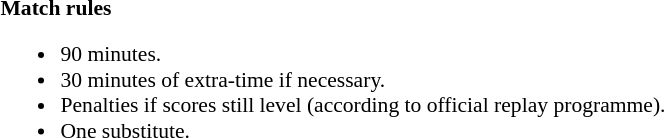<table width=100% style="font-size: 90%">
<tr>
<td width=50% valign=top><br><strong>Match rules</strong><ul><li>90 minutes.</li><li>30 minutes of extra-time if necessary.</li><li>Penalties if scores still level (according to official replay programme).</li><li>One substitute.</li></ul></td>
</tr>
</table>
